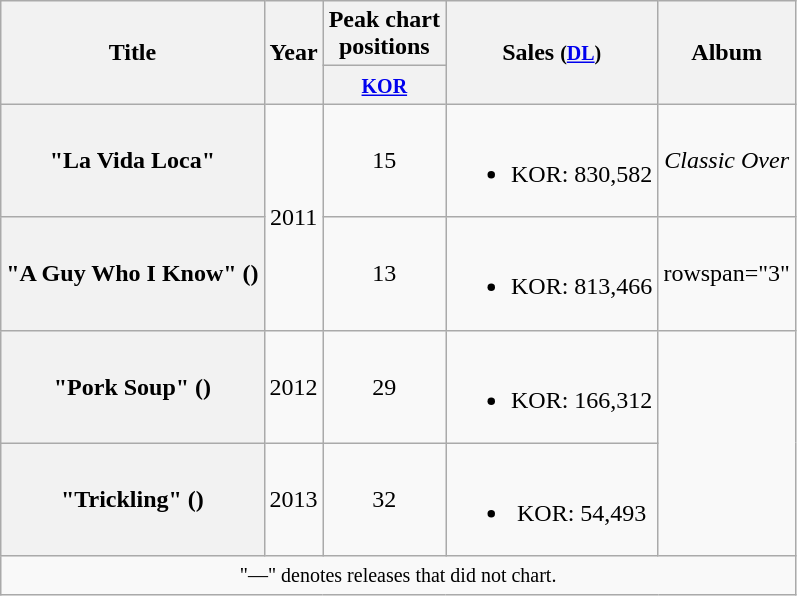<table class="wikitable plainrowheaders" style="text-align:center;">
<tr>
<th scope="col" rowspan="2">Title</th>
<th scope="col" rowspan="2">Year</th>
<th scope="col" colspan="1">Peak chart <br> positions</th>
<th scope="col" rowspan="2">Sales <small>(<a href='#'>DL</a>)</small></th>
<th scope="col" rowspan="2">Album</th>
</tr>
<tr>
<th><small><a href='#'>KOR</a></small><br></th>
</tr>
<tr>
<th scope="row">"La Vida Loca"</th>
<td rowspan="2">2011</td>
<td>15</td>
<td><br><ul><li>KOR: 830,582</li></ul></td>
<td><em>Classic Over</em></td>
</tr>
<tr>
<th scope="row">"A Guy Who I Know" ()</th>
<td>13</td>
<td><br><ul><li>KOR: 813,466</li></ul></td>
<td>rowspan="3" </td>
</tr>
<tr>
<th scope="row">"Pork Soup" ()</th>
<td>2012</td>
<td>29</td>
<td><br><ul><li>KOR: 166,312</li></ul></td>
</tr>
<tr>
<th scope="row">"Trickling" ()</th>
<td>2013</td>
<td>32</td>
<td><br><ul><li>KOR: 54,493</li></ul></td>
</tr>
<tr>
<td colspan="5" align="center"><small>"—" denotes releases that did not chart.</small></td>
</tr>
</table>
